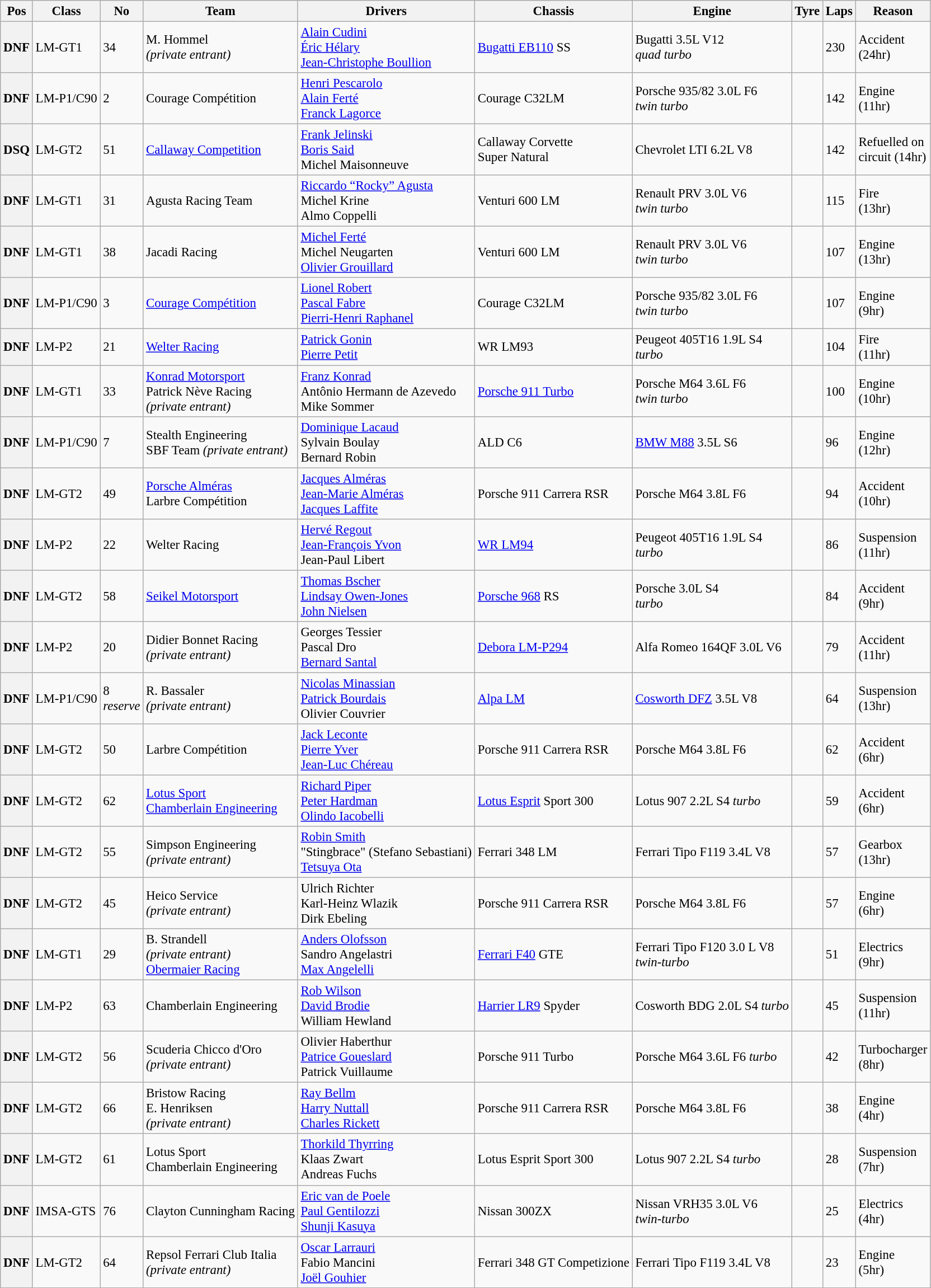<table class="wikitable" style="font-size: 95%;">
<tr>
<th>Pos</th>
<th>Class</th>
<th>No</th>
<th>Team</th>
<th>Drivers</th>
<th>Chassis</th>
<th>Engine</th>
<th>Tyre</th>
<th>Laps</th>
<th>Reason</th>
</tr>
<tr>
<th>DNF</th>
<td>LM-GT1</td>
<td>34</td>
<td> M. Hommel<br><em>(private entrant)</em></td>
<td> <a href='#'>Alain Cudini</a><br> <a href='#'>Éric Hélary</a><br> <a href='#'>Jean-Christophe Boullion</a></td>
<td><a href='#'>Bugatti EB110</a> SS</td>
<td>Bugatti 3.5L V12<br><em>quad turbo</em></td>
<td></td>
<td>230</td>
<td>Accident<br>(24hr)</td>
</tr>
<tr>
<th>DNF</th>
<td>LM-P1/C90</td>
<td>2</td>
<td> Courage Compétition</td>
<td> <a href='#'>Henri Pescarolo</a><br> <a href='#'>Alain Ferté</a><br> <a href='#'>Franck Lagorce</a></td>
<td>Courage C32LM</td>
<td>Porsche 935/82 3.0L F6<br><em>twin turbo</em></td>
<td></td>
<td>142</td>
<td>Engine<br>(11hr)</td>
</tr>
<tr>
<th>DSQ</th>
<td>LM-GT2</td>
<td>51</td>
<td> <a href='#'>Callaway Competition</a></td>
<td> <a href='#'>Frank Jelinski</a><br> <a href='#'>Boris Said</a><br> Michel Maisonneuve</td>
<td>Callaway Corvette<br>Super Natural</td>
<td>Chevrolet LTI 6.2L V8</td>
<td></td>
<td>142</td>
<td>Refuelled on<br>circuit (14hr)</td>
</tr>
<tr>
<th>DNF</th>
<td>LM-GT1</td>
<td>31</td>
<td> Agusta Racing Team</td>
<td> <a href='#'>Riccardo “Rocky” Agusta</a><br> Michel Krine<br> Almo Coppelli</td>
<td>Venturi 600 LM</td>
<td>Renault PRV 3.0L V6<br><em>twin turbo</em></td>
<td></td>
<td>115</td>
<td>Fire<br>(13hr)</td>
</tr>
<tr>
<th>DNF</th>
<td>LM-GT1</td>
<td>38</td>
<td> Jacadi Racing</td>
<td> <a href='#'>Michel Ferté</a><br> Michel Neugarten<br> <a href='#'>Olivier Grouillard</a></td>
<td>Venturi 600 LM</td>
<td>Renault PRV 3.0L V6<br><em>twin turbo</em></td>
<td></td>
<td>107</td>
<td>Engine<br>(13hr)</td>
</tr>
<tr>
<th>DNF</th>
<td>LM-P1/C90</td>
<td>3</td>
<td> <a href='#'>Courage Compétition</a></td>
<td> <a href='#'>Lionel Robert</a><br> <a href='#'>Pascal Fabre</a><br> <a href='#'>Pierri-Henri Raphanel</a></td>
<td>Courage C32LM</td>
<td>Porsche 935/82 3.0L F6<br><em>twin turbo</em></td>
<td></td>
<td>107</td>
<td>Engine<br>(9hr)</td>
</tr>
<tr>
<th>DNF</th>
<td>LM-P2</td>
<td>21</td>
<td> <a href='#'>Welter Racing</a></td>
<td> <a href='#'>Patrick Gonin</a><br> <a href='#'>Pierre Petit</a></td>
<td>WR LM93</td>
<td>Peugeot 405T16 1.9L S4<br><em>turbo</em></td>
<td></td>
<td>104</td>
<td>Fire<br>(11hr)</td>
</tr>
<tr>
<th>DNF</th>
<td>LM-GT1</td>
<td>33</td>
<td> <a href='#'>Konrad Motorsport</a><br> Patrick Nève Racing<br><em>(private entrant)</em></td>
<td> <a href='#'>Franz Konrad</a><br> Antônio Hermann de Azevedo<br> Mike Sommer</td>
<td><a href='#'>Porsche 911 Turbo</a></td>
<td>Porsche M64 3.6L F6<br><em>twin turbo</em></td>
<td></td>
<td>100</td>
<td>Engine<br>(10hr)</td>
</tr>
<tr>
<th>DNF</th>
<td>LM-P1/C90</td>
<td>7</td>
<td> Stealth Engineering<br> SBF Team <em>(private entrant)</em></td>
<td> <a href='#'>Dominique Lacaud</a><br> Sylvain Boulay<br> Bernard Robin</td>
<td>ALD C6</td>
<td><a href='#'>BMW M88</a> 3.5L S6</td>
<td></td>
<td>96</td>
<td>Engine<br>(12hr)</td>
</tr>
<tr>
<th>DNF</th>
<td>LM-GT2</td>
<td>49</td>
<td> <a href='#'>Porsche Alméras</a><br> Larbre Compétition</td>
<td> <a href='#'>Jacques Alméras</a><br> <a href='#'>Jean-Marie Alméras</a><br> <a href='#'>Jacques Laffite</a></td>
<td>Porsche 911 Carrera RSR</td>
<td>Porsche M64 3.8L F6</td>
<td></td>
<td>94</td>
<td>Accident<br>(10hr)</td>
</tr>
<tr>
<th>DNF</th>
<td>LM-P2</td>
<td>22</td>
<td> Welter Racing</td>
<td> <a href='#'>Hervé Regout</a><br> <a href='#'>Jean-François Yvon</a><br> Jean-Paul Libert</td>
<td><a href='#'>WR LM94</a></td>
<td>Peugeot 405T16 1.9L S4<br><em>turbo</em></td>
<td></td>
<td>86</td>
<td>Suspension<br>(11hr)</td>
</tr>
<tr>
<th>DNF</th>
<td>LM-GT2</td>
<td>58</td>
<td> <a href='#'>Seikel Motorsport</a></td>
<td> <a href='#'>Thomas Bscher</a><br> <a href='#'>Lindsay Owen-Jones</a><br> <a href='#'>John Nielsen</a></td>
<td><a href='#'>Porsche 968</a> RS</td>
<td>Porsche 3.0L S4<br><em>turbo</em></td>
<td></td>
<td>84</td>
<td>Accident<br>(9hr)</td>
</tr>
<tr>
<th>DNF</th>
<td>LM-P2</td>
<td>20</td>
<td> Didier Bonnet Racing<br><em>(private entrant)</em></td>
<td> Georges Tessier<br> Pascal Dro<br> <a href='#'>Bernard Santal</a></td>
<td><a href='#'>Debora LM-P294</a></td>
<td>Alfa Romeo 164QF 3.0L V6</td>
<td></td>
<td>79</td>
<td>Accident<br>(11hr)</td>
</tr>
<tr>
<th>DNF</th>
<td>LM-P1/C90</td>
<td>8<br><em>reserve</em></td>
<td> R. Bassaler<br><em>(private entrant)</em></td>
<td> <a href='#'>Nicolas Minassian</a><br> <a href='#'>Patrick Bourdais</a><br> Olivier Couvrier</td>
<td><a href='#'>Alpa LM</a></td>
<td><a href='#'>Cosworth DFZ</a> 3.5L V8</td>
<td></td>
<td>64</td>
<td>Suspension<br>(13hr)</td>
</tr>
<tr>
<th>DNF</th>
<td>LM-GT2</td>
<td>50</td>
<td> Larbre Compétition</td>
<td> <a href='#'>Jack Leconte</a><br> <a href='#'>Pierre Yver</a><br> <a href='#'>Jean-Luc Chéreau</a></td>
<td>Porsche 911 Carrera RSR</td>
<td>Porsche M64 3.8L F6</td>
<td></td>
<td>62</td>
<td>Accident<br>(6hr)</td>
</tr>
<tr>
<th>DNF</th>
<td>LM-GT2</td>
<td>62</td>
<td> <a href='#'>Lotus Sport</a><br> <a href='#'>Chamberlain Engineering</a></td>
<td> <a href='#'>Richard Piper</a><br> <a href='#'>Peter Hardman</a><br> <a href='#'>Olindo Iacobelli</a></td>
<td><a href='#'>Lotus Esprit</a> Sport 300</td>
<td>Lotus 907 2.2L S4 <em>turbo</em></td>
<td></td>
<td>59</td>
<td>Accident<br>(6hr)</td>
</tr>
<tr>
<th>DNF</th>
<td>LM-GT2</td>
<td>55</td>
<td> Simpson Engineering <br><em>(private entrant)</em></td>
<td> <a href='#'>Robin Smith</a><br> "Stingbrace" (Stefano Sebastiani)<br> <a href='#'>Tetsuya Ota</a></td>
<td>Ferrari 348 LM</td>
<td>Ferrari Tipo F119 3.4L V8</td>
<td></td>
<td>57</td>
<td>Gearbox<br>(13hr)</td>
</tr>
<tr>
<th>DNF</th>
<td>LM-GT2</td>
<td>45</td>
<td> Heico Service<br><em>(private entrant)</em></td>
<td> Ulrich Richter<br> Karl-Heinz Wlazik<br> Dirk Ebeling</td>
<td>Porsche 911 Carrera RSR</td>
<td>Porsche M64 3.8L F6</td>
<td></td>
<td>57</td>
<td>Engine<br>(6hr)</td>
</tr>
<tr>
<th>DNF</th>
<td>LM-GT1</td>
<td>29</td>
<td> B. Strandell<br><em>(private entrant)</em><br> <a href='#'>Obermaier Racing</a></td>
<td> <a href='#'>Anders Olofsson</a><br> Sandro Angelastri<br> <a href='#'>Max Angelelli</a></td>
<td><a href='#'>Ferrari F40</a> GTE</td>
<td>Ferrari Tipo F120 3.0 L V8<br><em>twin-turbo</em></td>
<td></td>
<td>51</td>
<td>Electrics<br>(9hr)</td>
</tr>
<tr>
<th>DNF</th>
<td>LM-P2</td>
<td>63</td>
<td> Chamberlain Engineering</td>
<td> <a href='#'>Rob Wilson</a><br> <a href='#'>David Brodie</a><br> William Hewland</td>
<td><a href='#'>Harrier LR9</a> Spyder</td>
<td>Cosworth BDG 2.0L S4 <em>turbo</em></td>
<td></td>
<td>45</td>
<td>Suspension<br>(11hr)</td>
</tr>
<tr>
<th>DNF</th>
<td>LM-GT2</td>
<td>56</td>
<td> Scuderia Chicco d'Oro<br><em>(private entrant)</em></td>
<td> Olivier Haberthur<br> <a href='#'>Patrice Goueslard</a><br> Patrick Vuillaume</td>
<td>Porsche 911 Turbo</td>
<td>Porsche M64 3.6L F6 <em>turbo</em></td>
<td></td>
<td>42</td>
<td>Turbocharger<br>(8hr)</td>
</tr>
<tr>
<th>DNF</th>
<td>LM-GT2</td>
<td>66</td>
<td> Bristow Racing<br> E. Henriksen<br><em>(private entrant)</em></td>
<td> <a href='#'>Ray Bellm</a><br> <a href='#'>Harry Nuttall</a><br> <a href='#'>Charles Rickett</a></td>
<td>Porsche 911 Carrera RSR</td>
<td>Porsche M64 3.8L F6</td>
<td></td>
<td>38</td>
<td>Engine<br>(4hr)</td>
</tr>
<tr>
<th>DNF</th>
<td>LM-GT2</td>
<td>61</td>
<td> Lotus Sport<br> Chamberlain Engineering</td>
<td> <a href='#'>Thorkild Thyrring</a><br> Klaas Zwart<br> Andreas Fuchs</td>
<td>Lotus Esprit Sport 300</td>
<td>Lotus 907 2.2L S4 <em>turbo</em></td>
<td></td>
<td>28</td>
<td>Suspension<br>(7hr)</td>
</tr>
<tr>
<th>DNF</th>
<td>IMSA-GTS</td>
<td>76</td>
<td> Clayton Cunningham Racing</td>
<td> <a href='#'>Eric van de Poele</a><br> <a href='#'>Paul Gentilozzi</a><br> <a href='#'>Shunji Kasuya</a></td>
<td>Nissan 300ZX</td>
<td>Nissan VRH35 3.0L V6<br><em>twin-turbo</em></td>
<td></td>
<td>25</td>
<td>Electrics<br>(4hr)</td>
</tr>
<tr>
<th>DNF</th>
<td>LM-GT2</td>
<td>64</td>
<td> Repsol Ferrari Club Italia<br><em>(private entrant)</em></td>
<td> <a href='#'>Oscar Larrauri</a><br> Fabio Mancini<br> <a href='#'>Joël Gouhier</a></td>
<td>Ferrari 348 GT Competizione</td>
<td>Ferrari Tipo F119 3.4L V8</td>
<td></td>
<td>23</td>
<td>Engine<br>(5hr)</td>
</tr>
</table>
